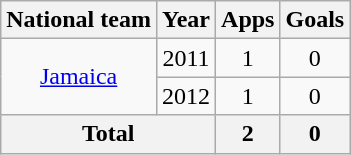<table class=wikitable style="text-align: center;">
<tr>
<th>National team</th>
<th>Year</th>
<th>Apps</th>
<th>Goals</th>
</tr>
<tr>
<td rowspan="2"><a href='#'>Jamaica</a></td>
<td>2011</td>
<td>1</td>
<td>0</td>
</tr>
<tr>
<td>2012</td>
<td>1</td>
<td>0</td>
</tr>
<tr>
<th colspan="2">Total</th>
<th>2</th>
<th>0</th>
</tr>
</table>
